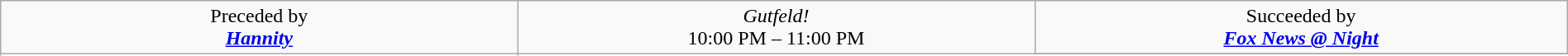<table class="wikitable" style="width:100%; text-align:center;">
<tr>
<td rowspan="3" style="text-align:center; width:33%;">Preceded by<br><strong><em><a href='#'>Hannity</a></em></strong></td>
<td rowspan="3" style="text-align:center; width:33%;"><em>Gutfeld!</em><br>10:00 PM – 11:00 PM</td>
<td style="text-align:center;">Succeeded by<br><strong><em><a href='#'>Fox News @ Night</a></em></strong></td>
</tr>
<tr>
</tr>
</table>
